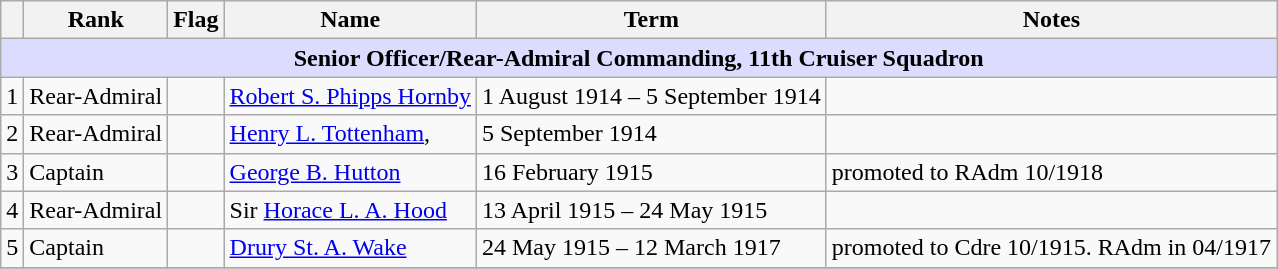<table class="wikitable">
<tr>
<th></th>
<th>Rank</th>
<th>Flag</th>
<th>Name</th>
<th>Term</th>
<th>Notes</th>
</tr>
<tr>
<td colspan="6" align="center" style="background:#dcdcfe;"><strong>Senior Officer/Rear-Admiral Commanding, 11th Cruiser Squadron</strong></td>
</tr>
<tr>
<td>1</td>
<td>Rear-Admiral</td>
<td></td>
<td><a href='#'>Robert S. Phipps Hornby</a></td>
<td>1 August 1914 – 5 September 1914</td>
<td></td>
</tr>
<tr>
<td>2</td>
<td>Rear-Admiral</td>
<td></td>
<td><a href='#'>Henry L. Tottenham</a>,</td>
<td>5 September 1914</td>
<td></td>
</tr>
<tr>
<td>3</td>
<td>Captain</td>
<td></td>
<td><a href='#'>George B. Hutton</a></td>
<td>16 February 1915</td>
<td>promoted to RAdm 10/1918</td>
</tr>
<tr>
<td>4</td>
<td>Rear-Admiral</td>
<td></td>
<td>Sir <a href='#'>Horace L. A. Hood</a></td>
<td>13 April 1915  – 24 May 1915</td>
<td></td>
</tr>
<tr>
<td>5</td>
<td>Captain</td>
<td></td>
<td><a href='#'>Drury St. A. Wake</a></td>
<td>24 May 1915  – 12 March 1917</td>
<td>promoted to Cdre 10/1915. RAdm in 04/1917</td>
</tr>
<tr>
</tr>
</table>
